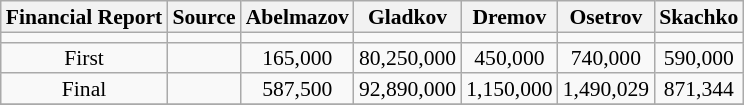<table class="wikitable" style="text-align:center; font-size:90%; line-height:14px">
<tr>
<th>Financial Report</th>
<th>Source</th>
<th>Abelmazov</th>
<th>Gladkov</th>
<th>Dremov</th>
<th>Osetrov</th>
<th>Skachko</th>
</tr>
<tr>
<td></td>
<td></td>
<td bgcolor=></td>
<td bgcolor=></td>
<td bgcolor=></td>
<td bgcolor=></td>
<td bgcolor=></td>
</tr>
<tr align=center>
<td>First</td>
<td></td>
<td>165,000</td>
<td>80,250,000</td>
<td>450,000</td>
<td>740,000</td>
<td>590,000</td>
</tr>
<tr>
<td>Final</td>
<td></td>
<td>587,500</td>
<td>92,890,000</td>
<td>1,150,000</td>
<td>1,490,029</td>
<td>871,344</td>
</tr>
<tr>
</tr>
</table>
